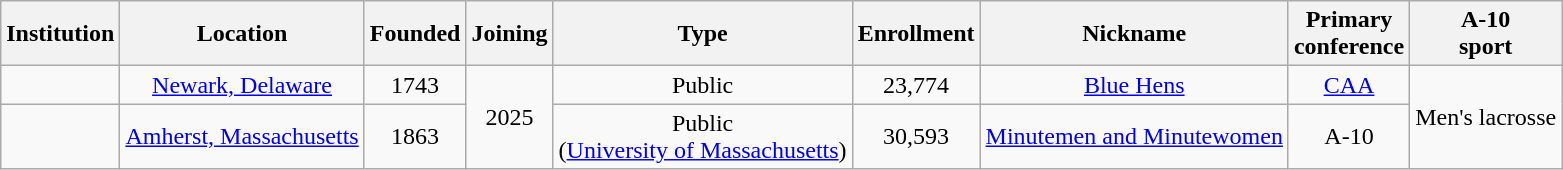<table class=" sortable wikitable" style="text-align: center">
<tr>
<th>Institution</th>
<th>Location</th>
<th>Founded</th>
<th>Joining</th>
<th>Type</th>
<th>Enrollment</th>
<th>Nickname</th>
<th>Primary<br>conference</th>
<th>A-10<br>sport</th>
</tr>
<tr>
<td></td>
<td><a href='#'>Newark, Delaware</a></td>
<td>1743</td>
<td rowspan=2>2025</td>
<td>Public</td>
<td>23,774</td>
<td><a href='#'>Blue Hens</a></td>
<td><a href='#'>CAA</a><br></td>
<td rowspan=2>Men's lacrosse</td>
</tr>
<tr>
<td></td>
<td><a href='#'>Amherst, Massachusetts</a></td>
<td>1863</td>
<td>Public <br> (<a href='#'>University of Massachusetts</a>)</td>
<td>30,593</td>
<td><a href='#'>Minutemen and Minutewomen</a></td>
<td>A-10<br></td>
</tr>
</table>
